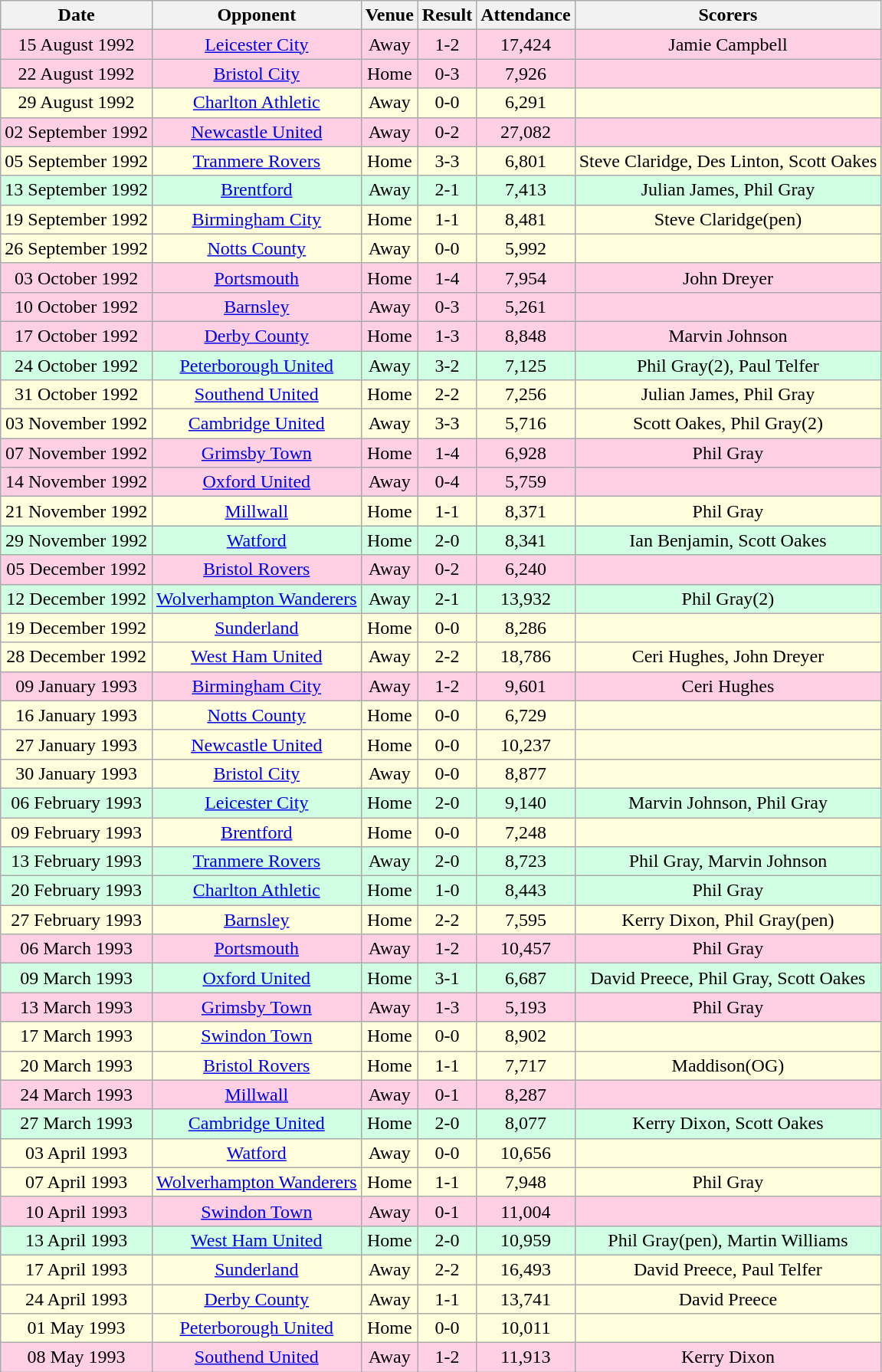<table class="wikitable sortable" style="font-size:100%; text-align:center">
<tr>
<th>Date</th>
<th>Opponent</th>
<th>Venue</th>
<th>Result</th>
<th>Attendance</th>
<th>Scorers</th>
</tr>
<tr style="background-color: #ffd0e3;">
<td>15 August 1992</td>
<td><a href='#'>Leicester City</a></td>
<td>Away</td>
<td>1-2</td>
<td>17,424</td>
<td>Jamie Campbell</td>
</tr>
<tr style="background-color: #ffd0e3;">
<td>22 August 1992</td>
<td><a href='#'>Bristol City</a></td>
<td>Home</td>
<td>0-3</td>
<td>7,926</td>
<td></td>
</tr>
<tr style="background-color: #ffffdd;">
<td>29 August 1992</td>
<td><a href='#'>Charlton Athletic</a></td>
<td>Away</td>
<td>0-0</td>
<td>6,291</td>
<td></td>
</tr>
<tr style="background-color: #ffd0e3;">
<td>02 September 1992</td>
<td><a href='#'>Newcastle United</a></td>
<td>Away</td>
<td>0-2</td>
<td>27,082</td>
<td></td>
</tr>
<tr style="background-color: #ffffdd;">
<td>05 September 1992</td>
<td><a href='#'>Tranmere Rovers</a></td>
<td>Home</td>
<td>3-3</td>
<td>6,801</td>
<td>Steve Claridge, Des Linton, Scott Oakes</td>
</tr>
<tr style="background-color: #d0ffe3;">
<td>13 September 1992</td>
<td><a href='#'>Brentford</a></td>
<td>Away</td>
<td>2-1</td>
<td>7,413</td>
<td>Julian James, Phil Gray</td>
</tr>
<tr style="background-color: #ffffdd;">
<td>19 September 1992</td>
<td><a href='#'>Birmingham City</a></td>
<td>Home</td>
<td>1-1</td>
<td>8,481</td>
<td>Steve Claridge(pen)</td>
</tr>
<tr style="background-color: #ffffdd;">
<td>26 September 1992</td>
<td><a href='#'>Notts County</a></td>
<td>Away</td>
<td>0-0</td>
<td>5,992</td>
<td></td>
</tr>
<tr style="background-color: #ffd0e3;">
<td>03 October 1992</td>
<td><a href='#'>Portsmouth</a></td>
<td>Home</td>
<td>1-4</td>
<td>7,954</td>
<td>John Dreyer</td>
</tr>
<tr style="background-color: #ffd0e3;">
<td>10 October 1992</td>
<td><a href='#'>Barnsley</a></td>
<td>Away</td>
<td>0-3</td>
<td>5,261</td>
<td></td>
</tr>
<tr style="background-color: #ffd0e3;">
<td>17 October 1992</td>
<td><a href='#'>Derby County</a></td>
<td>Home</td>
<td>1-3</td>
<td>8,848</td>
<td>Marvin Johnson</td>
</tr>
<tr style="background-color: #d0ffe3;">
<td>24 October 1992</td>
<td><a href='#'>Peterborough United</a></td>
<td>Away</td>
<td>3-2</td>
<td>7,125</td>
<td>Phil Gray(2), Paul Telfer</td>
</tr>
<tr style="background-color: #ffffdd;">
<td>31 October 1992</td>
<td><a href='#'>Southend United</a></td>
<td>Home</td>
<td>2-2</td>
<td>7,256</td>
<td>Julian James, Phil Gray</td>
</tr>
<tr style="background-color: #ffffdd;">
<td>03 November 1992</td>
<td><a href='#'>Cambridge United</a></td>
<td>Away</td>
<td>3-3</td>
<td>5,716</td>
<td>Scott Oakes, Phil Gray(2)</td>
</tr>
<tr style="background-color: #ffd0e3;">
<td>07 November 1992</td>
<td><a href='#'>Grimsby Town</a></td>
<td>Home</td>
<td>1-4</td>
<td>6,928</td>
<td>Phil Gray</td>
</tr>
<tr style="background-color: #ffd0e3;">
<td>14 November 1992</td>
<td><a href='#'>Oxford United</a></td>
<td>Away</td>
<td>0-4</td>
<td>5,759</td>
<td></td>
</tr>
<tr style="background-color: #ffffdd;">
<td>21 November 1992</td>
<td><a href='#'>Millwall</a></td>
<td>Home</td>
<td>1-1</td>
<td>8,371</td>
<td>Phil Gray</td>
</tr>
<tr style="background-color: #d0ffe3;">
<td>29 November 1992</td>
<td><a href='#'>Watford</a></td>
<td>Home</td>
<td>2-0</td>
<td>8,341</td>
<td>Ian Benjamin, Scott Oakes</td>
</tr>
<tr style="background-color: #ffd0e3;">
<td>05 December 1992</td>
<td><a href='#'>Bristol Rovers</a></td>
<td>Away</td>
<td>0-2</td>
<td>6,240</td>
<td></td>
</tr>
<tr style="background-color: #d0ffe3;">
<td>12 December 1992</td>
<td><a href='#'>Wolverhampton Wanderers</a></td>
<td>Away</td>
<td>2-1</td>
<td>13,932</td>
<td>Phil Gray(2)</td>
</tr>
<tr style="background-color: #ffffdd;">
<td>19 December 1992</td>
<td><a href='#'>Sunderland</a></td>
<td>Home</td>
<td>0-0</td>
<td>8,286</td>
<td></td>
</tr>
<tr style="background-color: #ffffdd;">
<td>28 December 1992</td>
<td><a href='#'>West Ham United</a></td>
<td>Away</td>
<td>2-2</td>
<td>18,786</td>
<td>Ceri Hughes, John Dreyer</td>
</tr>
<tr style="background-color: #ffd0e3;">
<td>09 January 1993</td>
<td><a href='#'>Birmingham City</a></td>
<td>Away</td>
<td>1-2</td>
<td>9,601</td>
<td>Ceri Hughes</td>
</tr>
<tr style="background-color: #ffffdd;">
<td>16 January 1993</td>
<td><a href='#'>Notts County</a></td>
<td>Home</td>
<td>0-0</td>
<td>6,729</td>
<td></td>
</tr>
<tr style="background-color: #ffffdd;">
<td>27 January 1993</td>
<td><a href='#'>Newcastle United</a></td>
<td>Home</td>
<td>0-0</td>
<td>10,237</td>
<td></td>
</tr>
<tr style="background-color: #ffffdd;">
<td>30 January 1993</td>
<td><a href='#'>Bristol City</a></td>
<td>Away</td>
<td>0-0</td>
<td>8,877</td>
<td></td>
</tr>
<tr style="background-color: #d0ffe3;">
<td>06 February 1993</td>
<td><a href='#'>Leicester City</a></td>
<td>Home</td>
<td>2-0</td>
<td>9,140</td>
<td>Marvin Johnson, Phil Gray</td>
</tr>
<tr style="background-color: #ffffdd;">
<td>09 February 1993</td>
<td><a href='#'>Brentford</a></td>
<td>Home</td>
<td>0-0</td>
<td>7,248</td>
<td></td>
</tr>
<tr style="background-color: #d0ffe3;">
<td>13 February 1993</td>
<td><a href='#'>Tranmere Rovers</a></td>
<td>Away</td>
<td>2-0</td>
<td>8,723</td>
<td>Phil Gray, Marvin Johnson</td>
</tr>
<tr style="background-color: #d0ffe3;">
<td>20 February 1993</td>
<td><a href='#'>Charlton Athletic</a></td>
<td>Home</td>
<td>1-0</td>
<td>8,443</td>
<td>Phil Gray</td>
</tr>
<tr style="background-color: #ffffdd;">
<td>27 February 1993</td>
<td><a href='#'>Barnsley</a></td>
<td>Home</td>
<td>2-2</td>
<td>7,595</td>
<td>Kerry Dixon, Phil Gray(pen)</td>
</tr>
<tr style="background-color: #ffd0e3;">
<td>06 March 1993</td>
<td><a href='#'>Portsmouth</a></td>
<td>Away</td>
<td>1-2</td>
<td>10,457</td>
<td>Phil Gray</td>
</tr>
<tr style="background-color: #d0ffe3;">
<td>09 March 1993</td>
<td><a href='#'>Oxford United</a></td>
<td>Home</td>
<td>3-1</td>
<td>6,687</td>
<td>David Preece, Phil Gray, Scott Oakes</td>
</tr>
<tr style="background-color: #ffd0e3;">
<td>13 March 1993</td>
<td><a href='#'>Grimsby Town</a></td>
<td>Away</td>
<td>1-3</td>
<td>5,193</td>
<td>Phil Gray</td>
</tr>
<tr style="background-color: #ffffdd;">
<td>17 March 1993</td>
<td><a href='#'>Swindon Town</a></td>
<td>Home</td>
<td>0-0</td>
<td>8,902</td>
<td></td>
</tr>
<tr style="background-color: #ffffdd;">
<td>20 March 1993</td>
<td><a href='#'>Bristol Rovers</a></td>
<td>Home</td>
<td>1-1</td>
<td>7,717</td>
<td>Maddison(OG)</td>
</tr>
<tr style="background-color: #ffd0e3;">
<td>24 March 1993</td>
<td><a href='#'>Millwall</a></td>
<td>Away</td>
<td>0-1</td>
<td>8,287</td>
<td></td>
</tr>
<tr style="background-color: #d0ffe3;">
<td>27 March 1993</td>
<td><a href='#'>Cambridge United</a></td>
<td>Home</td>
<td>2-0</td>
<td>8,077</td>
<td>Kerry Dixon, Scott Oakes</td>
</tr>
<tr style="background-color: #ffffdd;">
<td>03 April 1993</td>
<td><a href='#'>Watford</a></td>
<td>Away</td>
<td>0-0</td>
<td>10,656</td>
<td></td>
</tr>
<tr style="background-color: #ffffdd;">
<td>07 April 1993</td>
<td><a href='#'>Wolverhampton Wanderers</a></td>
<td>Home</td>
<td>1-1</td>
<td>7,948</td>
<td>Phil Gray</td>
</tr>
<tr style="background-color: #ffd0e3;">
<td>10 April 1993</td>
<td><a href='#'>Swindon Town</a></td>
<td>Away</td>
<td>0-1</td>
<td>11,004</td>
<td></td>
</tr>
<tr style="background-color: #d0ffe3;">
<td>13 April 1993</td>
<td><a href='#'>West Ham United</a></td>
<td>Home</td>
<td>2-0</td>
<td>10,959</td>
<td>Phil Gray(pen), Martin Williams</td>
</tr>
<tr style="background-color: #ffffdd;">
<td>17 April 1993</td>
<td><a href='#'>Sunderland</a></td>
<td>Away</td>
<td>2-2</td>
<td>16,493</td>
<td>David Preece, Paul Telfer</td>
</tr>
<tr style="background-color: #ffffdd;">
<td>24 April 1993</td>
<td><a href='#'>Derby County</a></td>
<td>Away</td>
<td>1-1</td>
<td>13,741</td>
<td>David Preece</td>
</tr>
<tr style="background-color: #ffffdd;">
<td>01 May 1993</td>
<td><a href='#'>Peterborough United</a></td>
<td>Home</td>
<td>0-0</td>
<td>10,011</td>
<td></td>
</tr>
<tr style="background-color: #ffd0e3;">
<td>08 May 1993</td>
<td><a href='#'>Southend United</a></td>
<td>Away</td>
<td>1-2</td>
<td>11,913</td>
<td>Kerry Dixon</td>
</tr>
</table>
